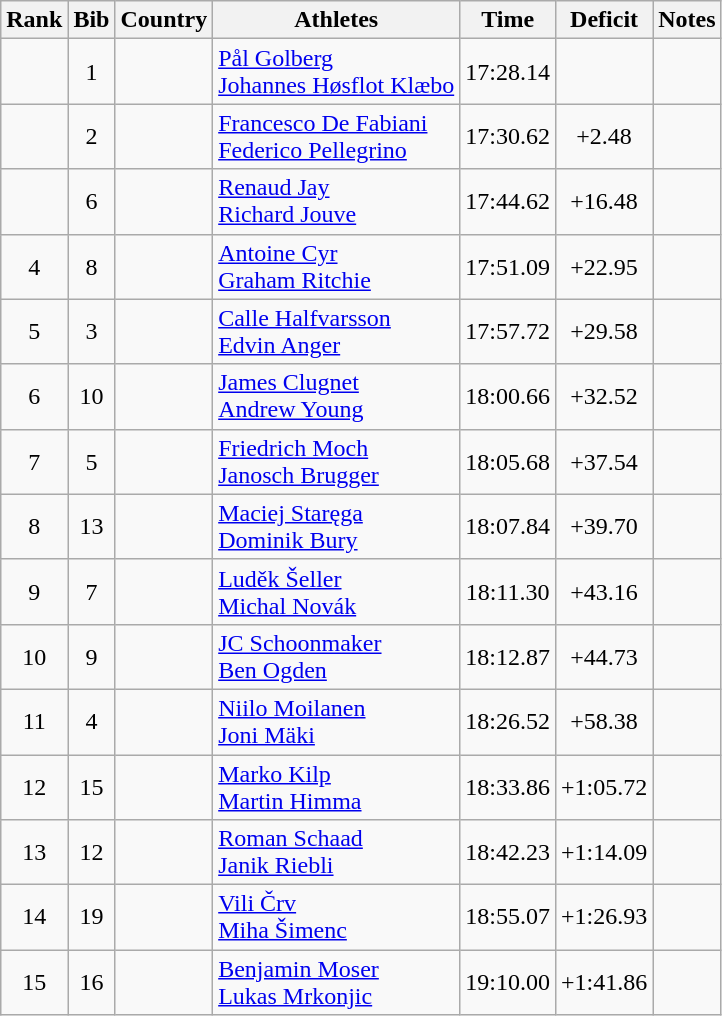<table class="wikitable sortable" style="text-align:center">
<tr>
<th>Rank</th>
<th>Bib</th>
<th>Country</th>
<th>Athletes</th>
<th>Time</th>
<th>Deficit</th>
<th>Notes</th>
</tr>
<tr>
<td></td>
<td>1</td>
<td align=left></td>
<td align=left><a href='#'>Pål Golberg</a><br><a href='#'>Johannes Høsflot Klæbo</a></td>
<td>17:28.14</td>
<td></td>
<td></td>
</tr>
<tr>
<td></td>
<td>2</td>
<td align=left></td>
<td align=left><a href='#'>Francesco De Fabiani</a><br><a href='#'>Federico Pellegrino</a></td>
<td>17:30.62</td>
<td>+2.48</td>
<td></td>
</tr>
<tr>
<td></td>
<td>6</td>
<td align=left></td>
<td align=left><a href='#'>Renaud Jay</a><br><a href='#'>Richard Jouve</a></td>
<td>17:44.62</td>
<td>+16.48</td>
<td></td>
</tr>
<tr>
<td>4</td>
<td>8</td>
<td align=left></td>
<td align=left><a href='#'>Antoine Cyr</a><br><a href='#'>Graham Ritchie</a></td>
<td>17:51.09</td>
<td>+22.95</td>
<td></td>
</tr>
<tr>
<td>5</td>
<td>3</td>
<td align=left></td>
<td align=left><a href='#'>Calle Halfvarsson</a><br><a href='#'>Edvin Anger</a></td>
<td>17:57.72</td>
<td>+29.58</td>
<td></td>
</tr>
<tr>
<td>6</td>
<td>10</td>
<td align=left></td>
<td align=left><a href='#'>James Clugnet</a><br><a href='#'>Andrew Young</a></td>
<td>18:00.66</td>
<td>+32.52</td>
<td></td>
</tr>
<tr>
<td>7</td>
<td>5</td>
<td align=left></td>
<td align=left><a href='#'>Friedrich Moch</a><br><a href='#'>Janosch Brugger</a></td>
<td>18:05.68</td>
<td>+37.54</td>
<td></td>
</tr>
<tr>
<td>8</td>
<td>13</td>
<td align=left></td>
<td align=left><a href='#'>Maciej Staręga</a><br><a href='#'>Dominik Bury</a></td>
<td>18:07.84</td>
<td>+39.70</td>
<td></td>
</tr>
<tr>
<td>9</td>
<td>7</td>
<td align=left></td>
<td align=left><a href='#'>Luděk Šeller</a><br><a href='#'>Michal Novák</a></td>
<td>18:11.30</td>
<td>+43.16</td>
<td></td>
</tr>
<tr>
<td>10</td>
<td>9</td>
<td align=left></td>
<td align=left><a href='#'>JC Schoonmaker</a><br><a href='#'>Ben Ogden</a></td>
<td>18:12.87</td>
<td>+44.73</td>
<td></td>
</tr>
<tr>
<td>11</td>
<td>4</td>
<td align=left></td>
<td align=left><a href='#'>Niilo Moilanen</a><br><a href='#'>Joni Mäki</a></td>
<td>18:26.52</td>
<td>+58.38</td>
<td></td>
</tr>
<tr>
<td>12</td>
<td>15</td>
<td align=left></td>
<td align=left><a href='#'>Marko Kilp</a><br><a href='#'>Martin Himma</a></td>
<td>18:33.86</td>
<td>+1:05.72</td>
<td></td>
</tr>
<tr>
<td>13</td>
<td>12</td>
<td align=left></td>
<td align=left><a href='#'>Roman Schaad</a><br><a href='#'>Janik Riebli</a></td>
<td>18:42.23</td>
<td>+1:14.09</td>
<td></td>
</tr>
<tr>
<td>14</td>
<td>19</td>
<td align=left></td>
<td align=left><a href='#'>Vili Črv</a><br><a href='#'>Miha Šimenc</a></td>
<td>18:55.07</td>
<td>+1:26.93</td>
<td></td>
</tr>
<tr>
<td>15</td>
<td>16</td>
<td align=left></td>
<td align=left><a href='#'>Benjamin Moser</a><br><a href='#'>Lukas Mrkonjic</a></td>
<td>19:10.00</td>
<td>+1:41.86</td>
<td></td>
</tr>
</table>
